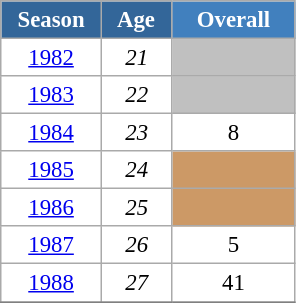<table class="wikitable" style="font-size:95%; text-align:center; border:grey solid 1px; border-collapse:collapse; background:#ffffff;">
<tr>
<th style="background-color:#369; color:white; width:60px;"> Season </th>
<th style="background-color:#369; color:white; width:40px;"> Age </th>
<th style="background-color:#4180be; color:white; width:75px;">Overall</th>
</tr>
<tr>
<td><a href='#'>1982</a></td>
<td><em>21</em></td>
<td style="background:silver;"></td>
</tr>
<tr>
<td><a href='#'>1983</a></td>
<td><em>22</em></td>
<td style="background:silver;"></td>
</tr>
<tr>
<td><a href='#'>1984</a></td>
<td><em>23</em></td>
<td>8</td>
</tr>
<tr>
<td><a href='#'>1985</a></td>
<td><em>24</em></td>
<td style="background:#c96;"></td>
</tr>
<tr>
<td><a href='#'>1986</a></td>
<td><em>25</em></td>
<td style="background:#c96;"></td>
</tr>
<tr>
<td><a href='#'>1987</a></td>
<td><em>26</em></td>
<td>5</td>
</tr>
<tr>
<td><a href='#'>1988</a></td>
<td><em>27</em></td>
<td>41</td>
</tr>
<tr>
</tr>
</table>
